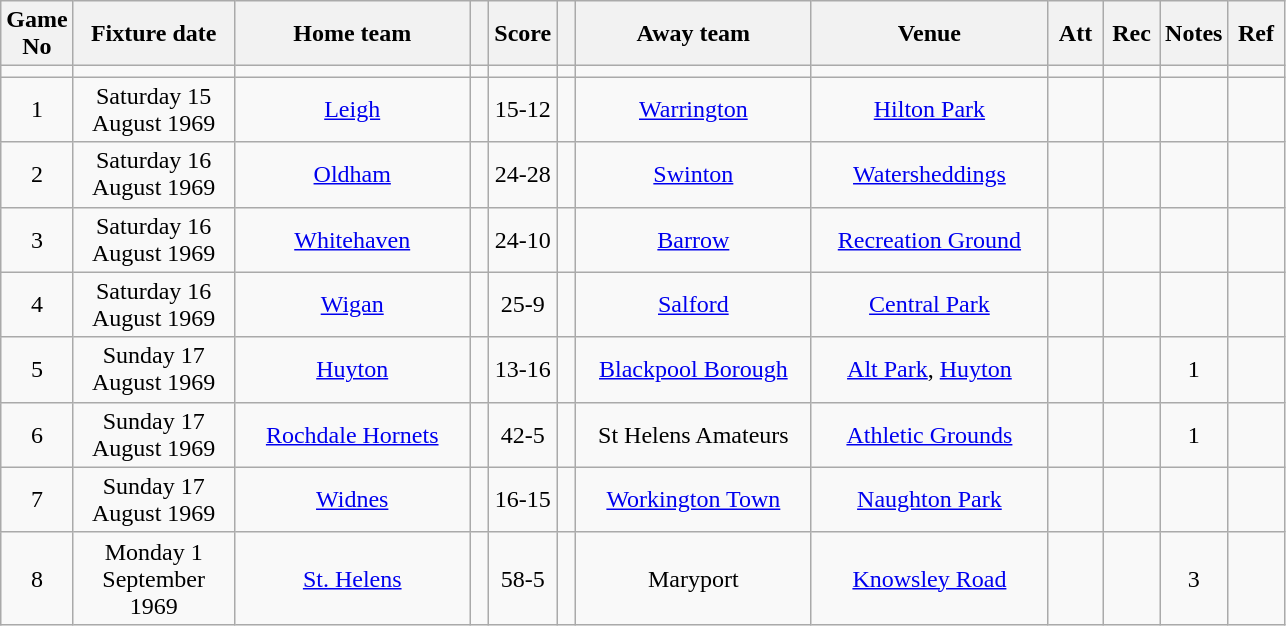<table class="wikitable" style="text-align:center;">
<tr>
<th width=20 abbr="No">Game No</th>
<th width=100 abbr="Date">Fixture date</th>
<th width=150 abbr="Home team">Home team</th>
<th width=5 abbr="space"></th>
<th width=20 abbr="Score">Score</th>
<th width=5 abbr="space"></th>
<th width=150 abbr="Away team">Away team</th>
<th width=150 abbr="Venue">Venue</th>
<th width=30 abbr="Att">Att</th>
<th width=30 abbr="Rec">Rec</th>
<th width=20 abbr="Notes">Notes</th>
<th width=30 abbr="Ref">Ref</th>
</tr>
<tr>
<td></td>
<td></td>
<td></td>
<td></td>
<td></td>
<td></td>
<td></td>
<td></td>
<td></td>
<td></td>
<td></td>
<td></td>
</tr>
<tr>
<td>1</td>
<td>Saturday 15 August 1969</td>
<td><a href='#'>Leigh</a></td>
<td></td>
<td>15-12</td>
<td></td>
<td><a href='#'>Warrington</a></td>
<td><a href='#'>Hilton Park</a></td>
<td></td>
<td></td>
<td></td>
<td></td>
</tr>
<tr>
<td>2</td>
<td>Saturday 16 August 1969</td>
<td><a href='#'>Oldham</a></td>
<td></td>
<td>24-28</td>
<td></td>
<td><a href='#'>Swinton</a></td>
<td><a href='#'>Watersheddings</a></td>
<td></td>
<td></td>
<td></td>
<td></td>
</tr>
<tr>
<td>3</td>
<td>Saturday 16 August 1969</td>
<td><a href='#'>Whitehaven</a></td>
<td></td>
<td>24-10</td>
<td></td>
<td><a href='#'>Barrow</a></td>
<td><a href='#'>Recreation Ground</a></td>
<td></td>
<td></td>
<td></td>
<td></td>
</tr>
<tr>
<td>4</td>
<td>Saturday 16 August 1969</td>
<td><a href='#'>Wigan</a></td>
<td></td>
<td>25-9</td>
<td></td>
<td><a href='#'>Salford</a></td>
<td><a href='#'>Central Park</a></td>
<td></td>
<td></td>
<td></td>
<td></td>
</tr>
<tr>
<td>5</td>
<td>Sunday 17 August 1969</td>
<td><a href='#'>Huyton</a></td>
<td></td>
<td>13-16</td>
<td></td>
<td><a href='#'>Blackpool Borough</a></td>
<td><a href='#'>Alt Park</a>, <a href='#'>Huyton</a></td>
<td></td>
<td></td>
<td>1</td>
<td></td>
</tr>
<tr>
<td>6</td>
<td>Sunday 17 August 1969</td>
<td><a href='#'>Rochdale Hornets</a></td>
<td></td>
<td>42-5</td>
<td></td>
<td>St Helens Amateurs</td>
<td><a href='#'>Athletic Grounds</a></td>
<td></td>
<td></td>
<td>1</td>
<td></td>
</tr>
<tr>
<td>7</td>
<td>Sunday 17 August 1969</td>
<td><a href='#'>Widnes</a></td>
<td></td>
<td>16-15</td>
<td></td>
<td><a href='#'>Workington Town</a></td>
<td><a href='#'>Naughton Park</a></td>
<td></td>
<td></td>
<td></td>
<td></td>
</tr>
<tr>
<td>8</td>
<td>Monday 1 September 1969</td>
<td><a href='#'>St. Helens</a></td>
<td></td>
<td>58-5</td>
<td></td>
<td>Maryport</td>
<td><a href='#'>Knowsley Road</a></td>
<td></td>
<td></td>
<td>3</td>
<td></td>
</tr>
</table>
